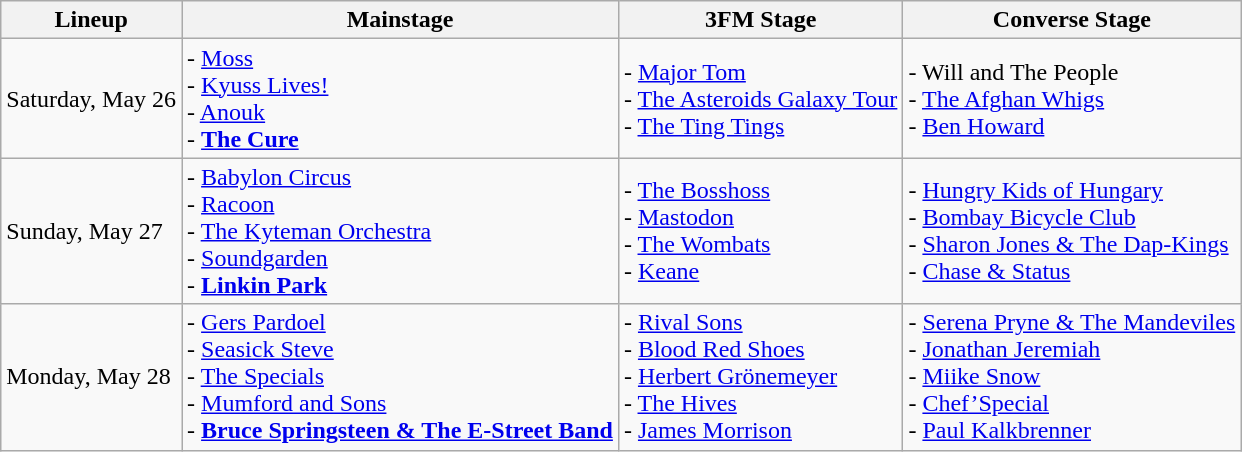<table class="wikitable">
<tr>
<th>Lineup</th>
<th>Mainstage</th>
<th>3FM Stage</th>
<th>Converse Stage</th>
</tr>
<tr>
<td>Saturday, May 26</td>
<td>- <a href='#'>Moss</a><br>- <a href='#'>Kyuss Lives!</a> <br>- <a href='#'>Anouk</a><br>- <strong><a href='#'>The Cure</a></strong></td>
<td>- <a href='#'>Major Tom</a><br>- <a href='#'>The Asteroids Galaxy Tour</a><br>- <a href='#'>The Ting Tings</a></td>
<td>- Will and The People<br>- <a href='#'>The Afghan Whigs</a><br>- <a href='#'>Ben Howard</a></td>
</tr>
<tr>
<td>Sunday, May 27</td>
<td>- <a href='#'>Babylon Circus</a><br>- <a href='#'>Racoon</a><br>- <a href='#'>The Kyteman Orchestra</a><br>- <a href='#'>Soundgarden</a><br>- <strong><a href='#'>Linkin Park</a></strong></td>
<td>- <a href='#'>The Bosshoss</a><br>- <a href='#'>Mastodon</a><br>- <a href='#'>The Wombats</a><br>- <a href='#'>Keane</a></td>
<td>- <a href='#'>Hungry Kids of Hungary</a><br>- <a href='#'>Bombay Bicycle Club</a><br>- <a href='#'>Sharon Jones & The Dap-Kings</a><br>- <a href='#'>Chase & Status</a></td>
</tr>
<tr>
<td>Monday, May 28</td>
<td>- <a href='#'>Gers Pardoel</a><br>- <a href='#'>Seasick Steve</a><br>- <a href='#'>The Specials</a><br>- <a href='#'>Mumford and Sons</a><br>- <strong><a href='#'>Bruce Springsteen & The E-Street Band</a></strong></td>
<td>- <a href='#'>Rival Sons</a><br>- <a href='#'>Blood Red Shoes</a><br>- <a href='#'>Herbert Grönemeyer</a><br>- <a href='#'>The Hives</a><br>- <a href='#'>James Morrison</a></td>
<td>- <a href='#'>Serena Pryne & The Mandeviles</a><br>- <a href='#'>Jonathan Jeremiah</a><br>- <a href='#'>Miike Snow</a><br>- <a href='#'>Chef’Special</a><br>- <a href='#'>Paul Kalkbrenner</a></td>
</tr>
</table>
